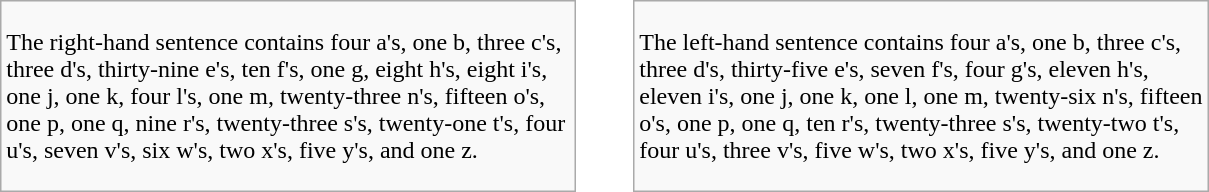<table>
<tr style="vertical-align:bottom;">
<td style="padding: 0 1em"><br><table class="wikitable" style="margin-left:auto;margin-right:auto;text-align:left;width:24em;height:8em;table-layout:fixed;">
<tr>
<td>The right-hand sentence contains four a's, one b, three c's, three d's, thirty-nine e's, ten f's, one g, eight h's, eight i's, one j, one k, four l's, one m, twenty-three n's, fifteen o's, one p, one q, nine r's, twenty-three s's, twenty-one t's, four u's, seven v's, six w's, two x's, five y's, and one z.</td>
</tr>
</table>
</td>
<td></td>
<td style="padding: 0 1em"><br><table class="wikitable" style="margin-left:auto;margin-right:auto;text-align:left;width:24em;height:8em;table-layout:fixed;">
<tr>
<td>The left-hand sentence contains four a's, one b, three c's, three d's, thirty-five e's, seven f's, four g's, eleven h's, eleven i's, one j, one k, one l, one m, twenty-six n's, fifteen o's, one p, one q, ten r's, twenty-three s's, twenty-two t's, four u's, three v's, five w's, two x's, five y's, and one z.</td>
</tr>
</table>
</td>
</tr>
</table>
